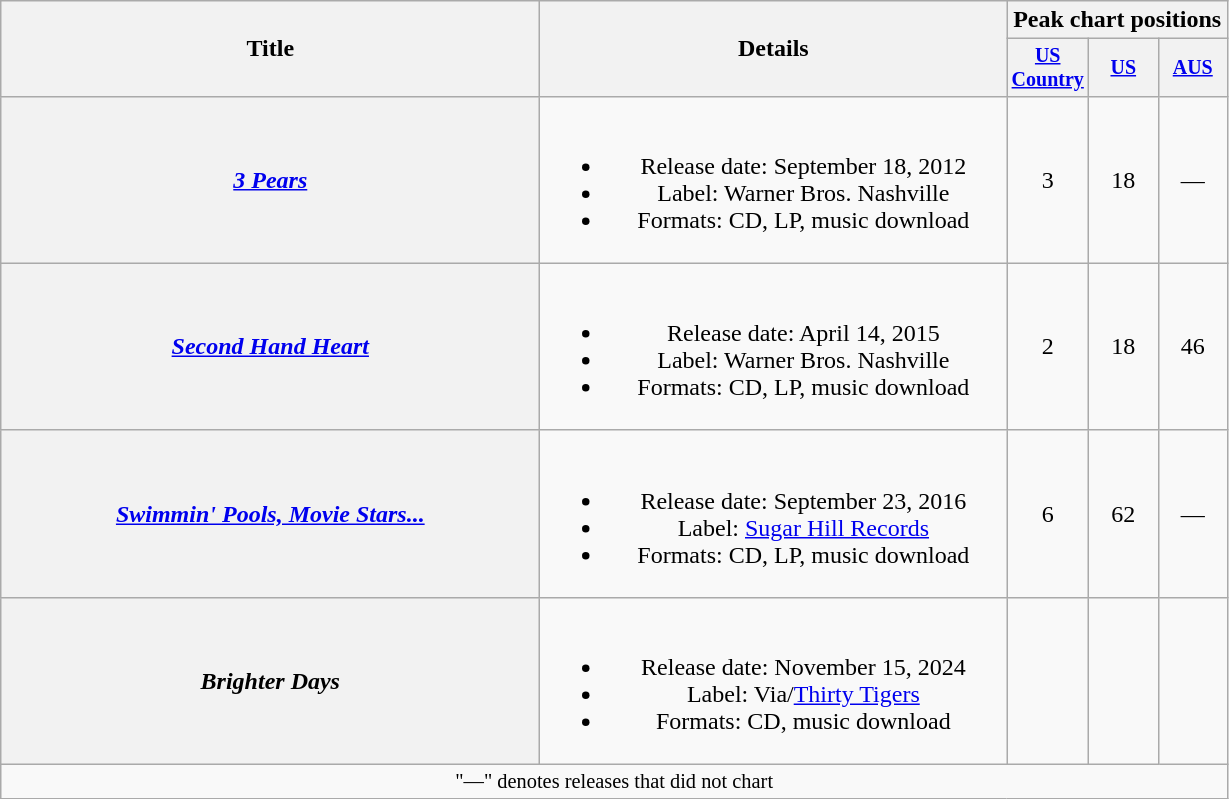<table class="wikitable plainrowheaders" style="text-align:center;">
<tr>
<th rowspan="2" style="width:22em;">Title</th>
<th rowspan="2" style="width:19em;">Details</th>
<th colspan="3">Peak chart positions</th>
</tr>
<tr style="font-size:smaller;">
<th width="40"><a href='#'>US Country</a><br></th>
<th width="40"><a href='#'>US</a><br></th>
<th width="40"><a href='#'>AUS</a><br></th>
</tr>
<tr>
<th scope="row"><em><a href='#'>3 Pears</a></em></th>
<td><br><ul><li>Release date: September 18, 2012</li><li>Label: Warner Bros. Nashville</li><li>Formats: CD, LP, music download</li></ul></td>
<td>3</td>
<td>18</td>
<td>—</td>
</tr>
<tr>
<th scope="row"><em><a href='#'>Second Hand Heart</a></em></th>
<td><br><ul><li>Release date: April 14, 2015</li><li>Label: Warner Bros. Nashville</li><li>Formats: CD, LP, music download</li></ul></td>
<td>2</td>
<td>18</td>
<td>46</td>
</tr>
<tr>
<th scope="row"><em><a href='#'>Swimmin' Pools, Movie Stars...</a></em></th>
<td><br><ul><li>Release date: September 23, 2016</li><li>Label: <a href='#'>Sugar Hill Records</a></li><li>Formats: CD, LP, music download</li></ul></td>
<td>6</td>
<td>62</td>
<td>—</td>
</tr>
<tr>
<th scope="row"><em>Brighter Days</em></th>
<td><br><ul><li>Release date: November 15, 2024</li><li>Label: Via/<a href='#'>Thirty Tigers</a></li><li>Formats: CD, music download</li></ul></td>
<td></td>
<td></td>
<td></td>
</tr>
<tr>
<td colspan="5" style="font-size:85%">"—" denotes releases that did not chart</td>
</tr>
</table>
